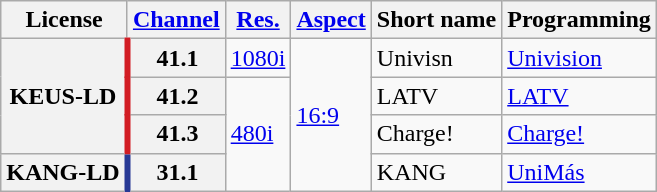<table class="wikitable">
<tr>
<th>License</th>
<th><a href='#'>Channel</a></th>
<th><a href='#'>Res.</a></th>
<th><a href='#'>Aspect</a></th>
<th>Short name</th>
<th>Programming</th>
</tr>
<tr>
<th scope = "row" rowspan = "3" style="border-right: 4px solid #d21d24;">KEUS-LD</th>
<th scope = "row">41.1</th>
<td><a href='#'>1080i</a></td>
<td rowspan=4><a href='#'>16:9</a></td>
<td>Univisn</td>
<td><a href='#'>Univision</a></td>
</tr>
<tr>
<th scope = "row">41.2</th>
<td rowspan=3><a href='#'>480i</a></td>
<td>LATV</td>
<td><a href='#'>LATV</a></td>
</tr>
<tr>
<th scope = "row">41.3</th>
<td>Charge!</td>
<td><a href='#'>Charge!</a></td>
</tr>
<tr>
<th scope = "row" style="border-right: 4px solid #283995;">KANG-LD</th>
<th scope = "row">31.1</th>
<td>KANG</td>
<td><a href='#'>UniMás</a></td>
</tr>
</table>
